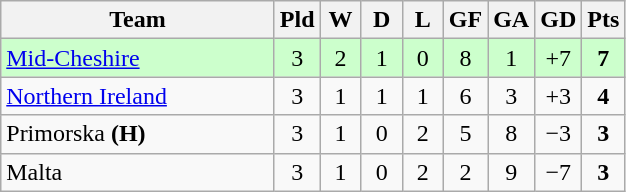<table class="wikitable" style="text-align:center;">
<tr>
<th width=175>Team</th>
<th width=20 abbr="Played">Pld</th>
<th width=20 abbr="Won">W</th>
<th width=20 abbr="Drawn">D</th>
<th width=20 abbr="Lost">L</th>
<th width=20 abbr="Goals for">GF</th>
<th width=20 abbr="Goals against">GA</th>
<th width=20 abbr="Goal difference">GD</th>
<th width=20 abbr="Points">Pts</th>
</tr>
<tr bgcolor=#ccffcc>
<td align=left> <a href='#'>Mid-Cheshire</a></td>
<td>3</td>
<td>2</td>
<td>1</td>
<td>0</td>
<td>8</td>
<td>1</td>
<td>+7</td>
<td><strong>7</strong></td>
</tr>
<tr>
<td align=left> <a href='#'>Northern Ireland</a></td>
<td>3</td>
<td>1</td>
<td>1</td>
<td>1</td>
<td>6</td>
<td>3</td>
<td>+3</td>
<td><strong>4</strong></td>
</tr>
<tr>
<td align=left> Primorska  <strong>(H)</strong></td>
<td>3</td>
<td>1</td>
<td>0</td>
<td>2</td>
<td>5</td>
<td>8</td>
<td>−3</td>
<td><strong>3</strong></td>
</tr>
<tr>
<td align=left> Malta</td>
<td>3</td>
<td>1</td>
<td>0</td>
<td>2</td>
<td>2</td>
<td>9</td>
<td>−7</td>
<td><strong>3</strong></td>
</tr>
</table>
